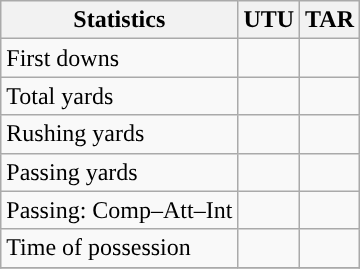<table class="wikitable" style="float: left;">
<tr>
<th>Statistics</th>
<th>UTU</th>
<th>TAR</th>
</tr>
<tr>
<td>First downs</td>
<td></td>
<td></td>
</tr>
<tr>
<td>Total yards</td>
<td></td>
<td></td>
</tr>
<tr>
<td>Rushing yards</td>
<td></td>
<td></td>
</tr>
<tr>
<td>Passing yards</td>
<td></td>
<td></td>
</tr>
<tr>
<td>Passing: Comp–Att–Int</td>
<td></td>
<td></td>
</tr>
<tr>
<td>Time of possession</td>
<td></td>
<td></td>
</tr>
<tr>
</tr>
</table>
